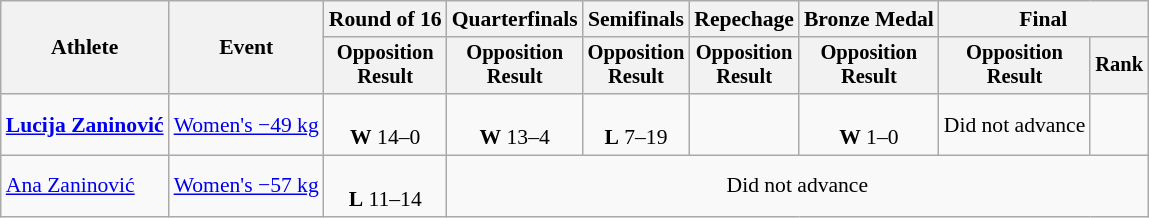<table class="wikitable" style="font-size:90%">
<tr>
<th rowspan="2">Athlete</th>
<th rowspan="2">Event</th>
<th>Round of 16</th>
<th>Quarterfinals</th>
<th>Semifinals</th>
<th>Repechage</th>
<th>Bronze Medal</th>
<th colspan=2>Final</th>
</tr>
<tr style="font-size:95%">
<th>Opposition<br>Result</th>
<th>Opposition<br>Result</th>
<th>Opposition<br>Result</th>
<th>Opposition<br>Result</th>
<th>Opposition<br>Result</th>
<th>Opposition<br>Result</th>
<th>Rank</th>
</tr>
<tr align=center>
<td align=left><strong><a href='#'>Lucija Zaninović</a></strong></td>
<td align=left><a href='#'>Women's −49 kg</a></td>
<td><br><strong>W</strong> 14–0 </td>
<td><br><strong>W</strong> 13–4</td>
<td><br><strong>L</strong> 7–19</td>
<td></td>
<td><br><strong>W</strong> 1–0 </td>
<td>Did not advance</td>
<td></td>
</tr>
<tr align=center>
<td align=left><a href='#'>Ana Zaninović</a></td>
<td align=left><a href='#'>Women's −57 kg</a></td>
<td><br><strong>L</strong> 11–14</td>
<td colspan=6>Did not advance</td>
</tr>
</table>
